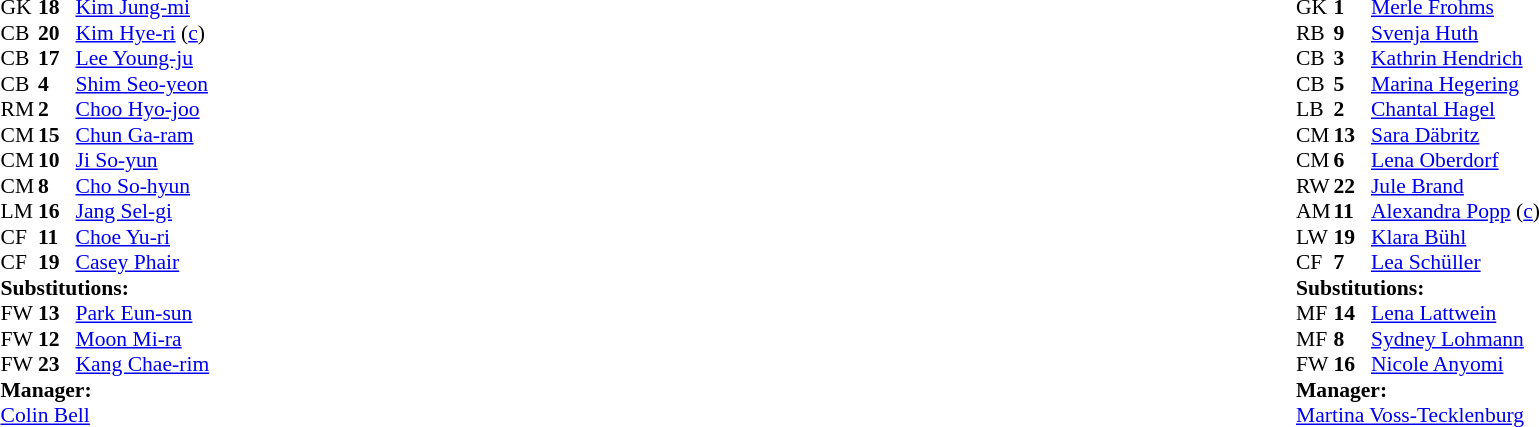<table width="100%">
<tr>
<td valign="top" width="40%"><br><table style="font-size:90%" cellspacing="0" cellpadding="0">
<tr>
<th width=25></th>
<th width=25></th>
</tr>
<tr>
<td>GK</td>
<td><strong>18</strong></td>
<td><a href='#'>Kim Jung-mi</a></td>
</tr>
<tr>
<td>CB</td>
<td><strong>20</strong></td>
<td><a href='#'>Kim Hye-ri</a> (<a href='#'>c</a>)</td>
</tr>
<tr>
<td>CB</td>
<td><strong>17</strong></td>
<td><a href='#'>Lee Young-ju</a></td>
</tr>
<tr>
<td>CB</td>
<td><strong>4</strong></td>
<td><a href='#'>Shim Seo-yeon</a></td>
</tr>
<tr>
<td>RM</td>
<td><strong>2</strong></td>
<td><a href='#'>Choo Hyo-joo</a></td>
</tr>
<tr>
<td>CM</td>
<td><strong>15</strong></td>
<td><a href='#'>Chun Ga-ram</a></td>
<td></td>
<td></td>
</tr>
<tr>
<td>CM</td>
<td><strong>10</strong></td>
<td><a href='#'>Ji So-yun</a></td>
</tr>
<tr>
<td>CM</td>
<td><strong>8</strong></td>
<td><a href='#'>Cho So-hyun</a></td>
<td></td>
<td></td>
</tr>
<tr>
<td>LM</td>
<td><strong>16</strong></td>
<td><a href='#'>Jang Sel-gi</a></td>
</tr>
<tr>
<td>CF</td>
<td><strong>11</strong></td>
<td><a href='#'>Choe Yu-ri</a></td>
</tr>
<tr>
<td>CF</td>
<td><strong>19</strong></td>
<td><a href='#'>Casey Phair</a></td>
<td></td>
<td></td>
</tr>
<tr>
<td colspan=3><strong>Substitutions:</strong></td>
</tr>
<tr>
<td>FW</td>
<td><strong>13</strong></td>
<td><a href='#'>Park Eun-sun</a></td>
<td></td>
<td></td>
</tr>
<tr>
<td>FW</td>
<td><strong>12</strong></td>
<td><a href='#'>Moon Mi-ra</a></td>
<td></td>
<td></td>
</tr>
<tr>
<td>FW</td>
<td><strong>23</strong></td>
<td><a href='#'>Kang Chae-rim</a></td>
<td></td>
<td></td>
</tr>
<tr>
<td colspan=3><strong>Manager:</strong></td>
</tr>
<tr>
<td colspan=3> <a href='#'>Colin Bell</a></td>
</tr>
</table>
</td>
<td valign="top"></td>
<td valign="top" width="50%"><br><table style="font-size:90%; margin:auto" cellspacing="0" cellpadding="0">
<tr>
<th width=25></th>
<th width=25></th>
</tr>
<tr>
<td>GK</td>
<td><strong>1</strong></td>
<td><a href='#'>Merle Frohms</a></td>
</tr>
<tr>
<td>RB</td>
<td><strong>9</strong></td>
<td><a href='#'>Svenja Huth</a></td>
</tr>
<tr>
<td>CB</td>
<td><strong>3</strong></td>
<td><a href='#'>Kathrin Hendrich</a></td>
</tr>
<tr>
<td>CB</td>
<td><strong>5</strong></td>
<td><a href='#'>Marina Hegering</a></td>
<td></td>
</tr>
<tr>
<td>LB</td>
<td><strong>2</strong></td>
<td><a href='#'>Chantal Hagel</a></td>
</tr>
<tr>
<td>CM</td>
<td><strong>13</strong></td>
<td><a href='#'>Sara Däbritz</a></td>
<td></td>
<td></td>
</tr>
<tr>
<td>CM</td>
<td><strong>6</strong></td>
<td><a href='#'>Lena Oberdorf</a></td>
</tr>
<tr>
<td>RW</td>
<td><strong>22</strong></td>
<td><a href='#'>Jule Brand</a></td>
<td></td>
<td></td>
</tr>
<tr>
<td>AM</td>
<td><strong>11</strong></td>
<td><a href='#'>Alexandra Popp</a> (<a href='#'>c</a>)</td>
</tr>
<tr>
<td>LW</td>
<td><strong>19</strong></td>
<td><a href='#'>Klara Bühl</a></td>
<td></td>
<td></td>
</tr>
<tr>
<td>CF</td>
<td><strong>7</strong></td>
<td><a href='#'>Lea Schüller</a></td>
</tr>
<tr>
<td colspan=3><strong>Substitutions:</strong></td>
</tr>
<tr>
<td>MF</td>
<td><strong>14</strong></td>
<td><a href='#'>Lena Lattwein</a></td>
<td></td>
<td></td>
</tr>
<tr>
<td>MF</td>
<td><strong>8</strong></td>
<td><a href='#'>Sydney Lohmann</a></td>
<td></td>
<td></td>
</tr>
<tr>
<td>FW</td>
<td><strong>16</strong></td>
<td><a href='#'>Nicole Anyomi</a></td>
<td></td>
<td></td>
</tr>
<tr>
<td colspan=3><strong>Manager:</strong></td>
</tr>
<tr>
<td colspan=3><a href='#'>Martina Voss-Tecklenburg</a></td>
</tr>
</table>
</td>
</tr>
</table>
